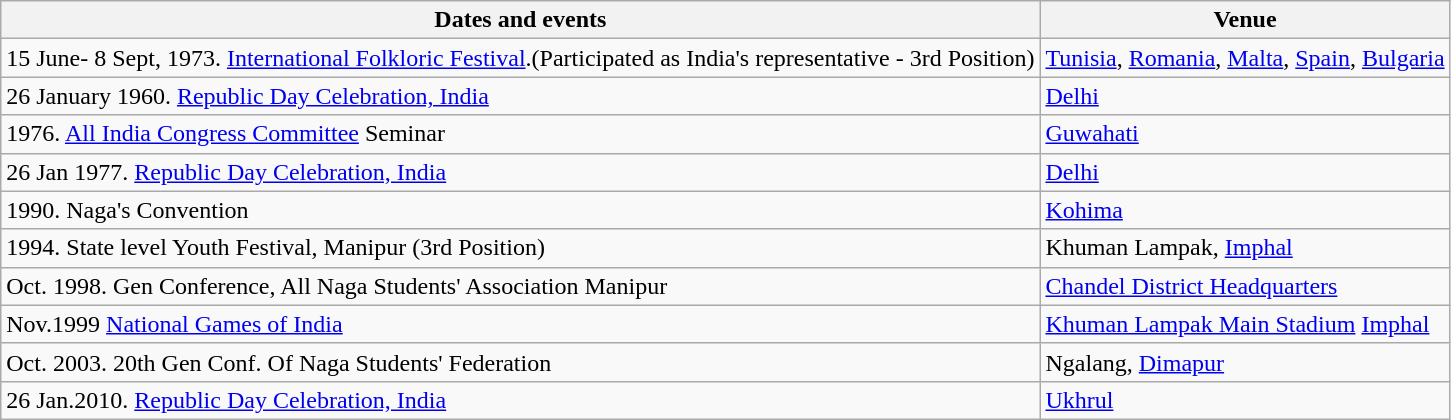<table class="wikitable">
<tr>
<th>Dates and events</th>
<th>Venue</th>
</tr>
<tr>
<td>15 June- 8 Sept, 1973. <a href='#'>International Folkloric Festival</a>.(Participated as India's representative - 3rd Position)</td>
<td><a href='#'>Tunisia</a>, <a href='#'>Romania</a>, <a href='#'>Malta</a>, <a href='#'>Spain</a>, <a href='#'>Bulgaria</a></td>
</tr>
<tr>
<td>26 January 1960. <a href='#'>Republic Day Celebration, India</a></td>
<td><a href='#'>Delhi</a></td>
</tr>
<tr>
<td>1976. <a href='#'>All India Congress Committee</a> Seminar</td>
<td><a href='#'>Guwahati</a></td>
</tr>
<tr>
<td>26 Jan 1977. <a href='#'>Republic Day Celebration, India</a></td>
<td><a href='#'>Delhi</a></td>
</tr>
<tr>
<td>1990. Naga's Convention</td>
<td><a href='#'>Kohima</a></td>
</tr>
<tr>
<td>1994. State level Youth Festival, Manipur (3rd Position)</td>
<td>Khuman Lampak, <a href='#'>Imphal</a></td>
</tr>
<tr>
<td>Oct. 1998. Gen Conference, All Naga Students' Association Manipur</td>
<td><a href='#'>Chandel District Headquarters</a></td>
</tr>
<tr>
<td>Nov.1999 <a href='#'>National Games of India</a></td>
<td><a href='#'>Khuman Lampak Main Stadium</a> <a href='#'>Imphal</a></td>
</tr>
<tr>
<td>Oct. 2003. 20th Gen Conf. Of Naga Students' Federation</td>
<td>Ngalang, <a href='#'>Dimapur</a></td>
</tr>
<tr>
<td>26 Jan.2010. <a href='#'>Republic Day Celebration, India</a></td>
<td><a href='#'>Ukhrul</a></td>
</tr>
</table>
